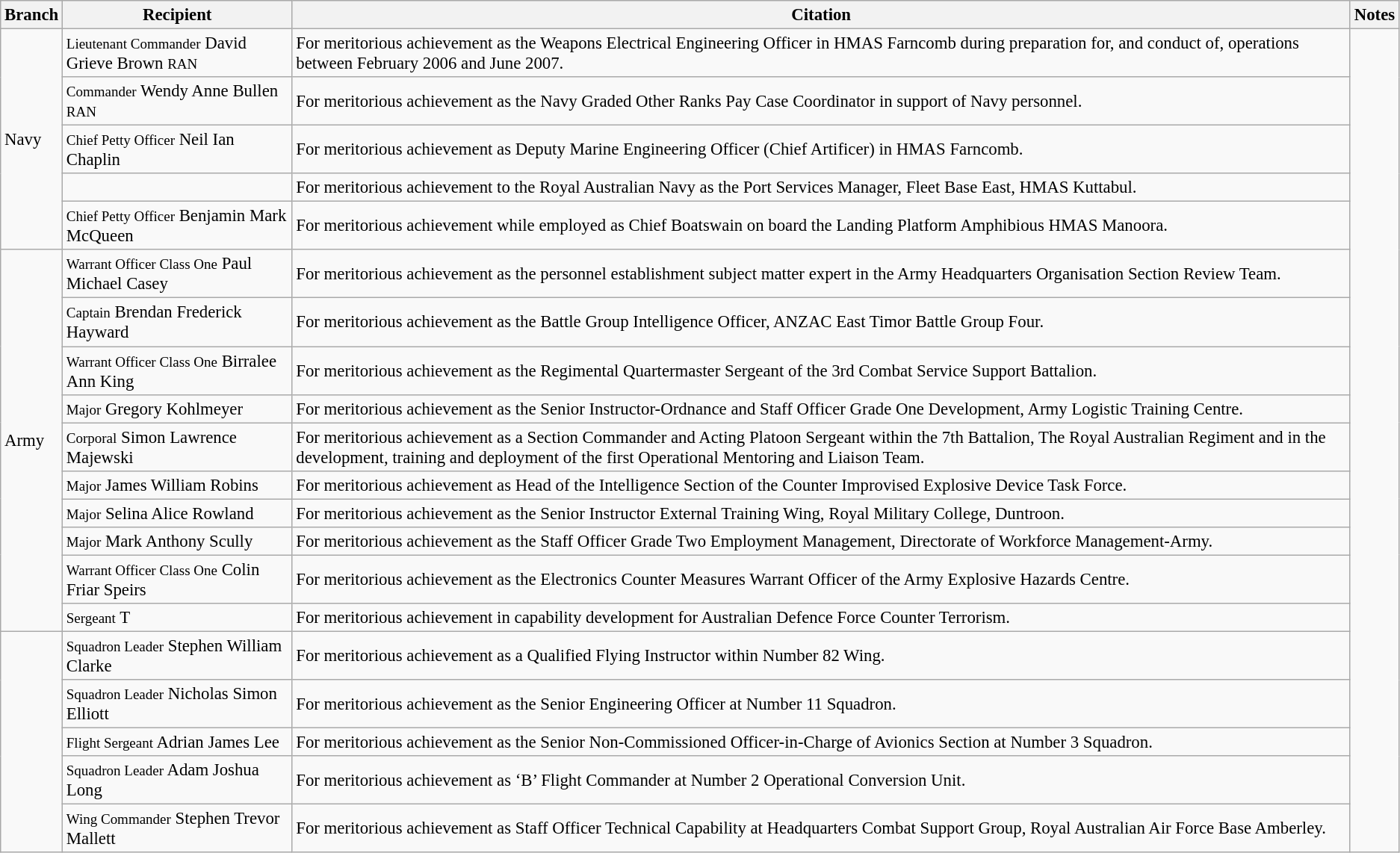<table class="wikitable" style="font-size:95%;">
<tr>
<th>Branch</th>
<th>Recipient</th>
<th>Citation</th>
<th>Notes</th>
</tr>
<tr>
<td rowspan=5>Navy</td>
<td><small>Lieutenant Commander</small> David Grieve Brown <small>RAN</small></td>
<td>For meritorious achievement as the Weapons Electrical Engineering Officer in HMAS Farncomb during preparation for, and conduct of, operations between February 2006 and June 2007.</td>
<td rowspan=20></td>
</tr>
<tr>
<td><small>Commander</small> Wendy Anne Bullen <small>RAN</small></td>
<td>For meritorious achievement as the Navy Graded Other Ranks Pay Case Coordinator in support of Navy personnel.</td>
</tr>
<tr>
<td><small>Chief Petty Officer</small> Neil Ian Chaplin</td>
<td>For meritorious achievement as Deputy Marine Engineering Officer (Chief Artificer) in HMAS Farncomb.</td>
</tr>
<tr>
<td></td>
<td>For meritorious achievement to the Royal Australian Navy as the Port Services Manager, Fleet Base East, HMAS Kuttabul.</td>
</tr>
<tr>
<td><small>Chief Petty Officer</small> Benjamin Mark McQueen</td>
<td>For meritorious achievement while employed as Chief Boatswain on board the Landing Platform Amphibious HMAS Manoora.</td>
</tr>
<tr>
<td rowspan=10>Army</td>
<td><small>Warrant Officer Class One</small> Paul Michael Casey</td>
<td>For meritorious achievement as the personnel establishment subject matter expert in the Army Headquarters Organisation Section Review Team.</td>
</tr>
<tr>
<td><small>Captain</small> Brendan Frederick Hayward</td>
<td>For meritorious achievement as the Battle Group Intelligence Officer, ANZAC East Timor Battle Group Four.</td>
</tr>
<tr>
<td><small>Warrant Officer Class One</small> Birralee Ann King</td>
<td>For meritorious achievement as the Regimental Quartermaster Sergeant of the 3rd Combat Service Support Battalion.</td>
</tr>
<tr>
<td><small>Major</small> Gregory Kohlmeyer</td>
<td>For meritorious achievement as the Senior Instructor-Ordnance and Staff Officer Grade One Development, Army Logistic Training Centre.</td>
</tr>
<tr>
<td><small>Corporal</small> Simon Lawrence Majewski</td>
<td>For meritorious achievement as a Section Commander and Acting Platoon Sergeant within the 7th Battalion, The Royal Australian Regiment and in the development, training and deployment of the first Operational Mentoring and Liaison Team.</td>
</tr>
<tr>
<td><small>Major</small> James William Robins</td>
<td>For meritorious achievement as Head of the Intelligence Section of the Counter Improvised Explosive Device Task Force.</td>
</tr>
<tr>
<td><small>Major</small> Selina Alice Rowland</td>
<td>For meritorious achievement as the Senior Instructor External Training Wing, Royal Military College, Duntroon.</td>
</tr>
<tr>
<td><small>Major</small> Mark Anthony Scully</td>
<td>For meritorious achievement as the Staff Officer Grade Two Employment Management, Directorate of Workforce Management-Army.</td>
</tr>
<tr>
<td><small>Warrant Officer Class One</small> Colin Friar Speirs</td>
<td>For meritorious achievement as the Electronics Counter Measures Warrant Officer of the Army Explosive Hazards Centre.</td>
</tr>
<tr>
<td><small>Sergeant</small> T</td>
<td>For meritorious achievement in capability development for Australian Defence Force Counter Terrorism.</td>
</tr>
<tr>
<td rowspan=5></td>
<td><small>Squadron Leader</small> Stephen William Clarke</td>
<td>For meritorious achievement as a Qualified Flying Instructor within Number 82 Wing.</td>
</tr>
<tr>
<td><small>Squadron Leader</small> Nicholas Simon Elliott</td>
<td>For meritorious achievement as the Senior Engineering Officer at Number 11 Squadron.</td>
</tr>
<tr>
<td><small>Flight Sergeant</small> Adrian James Lee</td>
<td>For meritorious achievement as the Senior Non-Commissioned Officer-in-Charge of Avionics Section at Number 3 Squadron.</td>
</tr>
<tr>
<td><small>Squadron Leader</small> Adam Joshua Long</td>
<td>For meritorious achievement as ‘B’ Flight Commander at Number 2 Operational Conversion Unit.</td>
</tr>
<tr>
<td><small>Wing Commander</small> Stephen Trevor Mallett</td>
<td>For meritorious achievement as Staff Officer Technical Capability at Headquarters Combat Support Group, Royal Australian Air Force Base Amberley.</td>
</tr>
</table>
